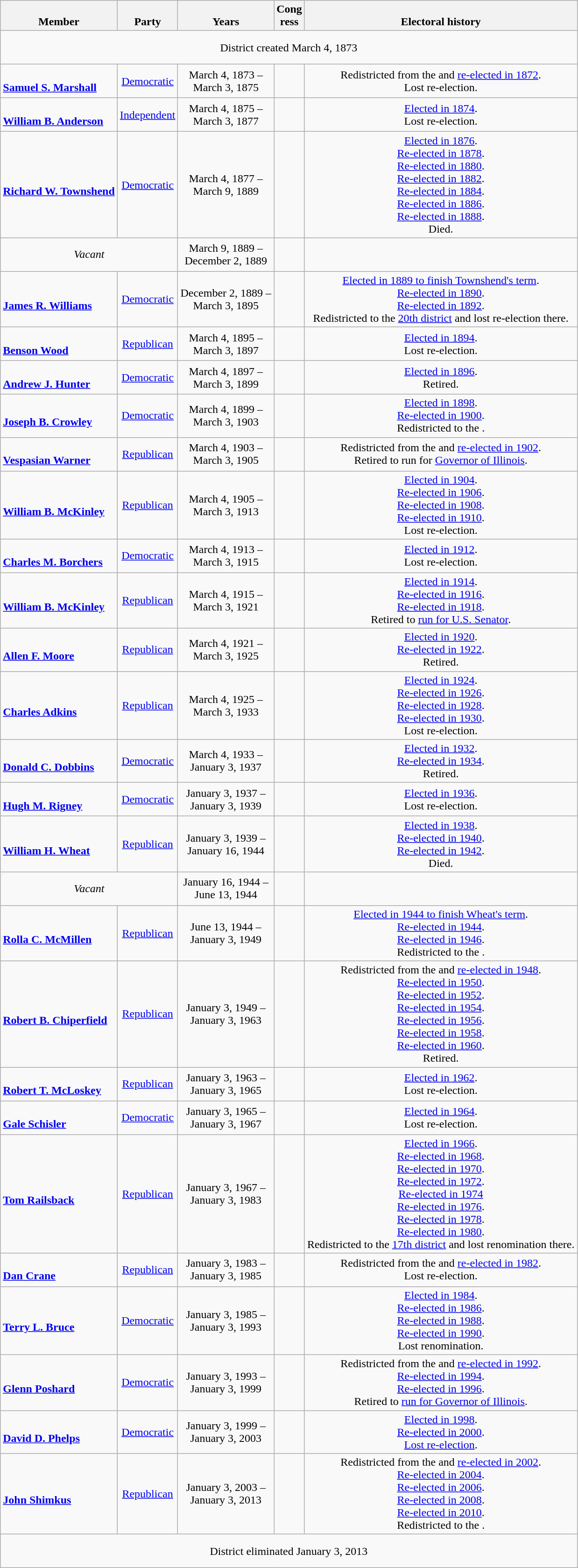<table class=wikitable style="text-align:center">
<tr valign=bottom>
<th>Member</th>
<th>Party</th>
<th>Years</th>
<th>Cong<br>ress</th>
<th>Electoral history</th>
</tr>
<tr style="height:3em">
<td colspan=5>District created March 4, 1873</td>
</tr>
<tr style="height:3em">
<td align=left><br><strong><a href='#'>Samuel S. Marshall</a></strong><br></td>
<td><a href='#'>Democratic</a></td>
<td nowrap>March 4, 1873 –<br>March 3, 1875</td>
<td></td>
<td>Redistricted from the  and <a href='#'>re-elected in 1872</a>.<br>Lost re-election.</td>
</tr>
<tr style="height:3em">
<td align=left><br><strong><a href='#'>William B. Anderson</a></strong><br></td>
<td><a href='#'>Independent</a></td>
<td nowrap>March 4, 1875 –<br>March 3, 1877</td>
<td></td>
<td><a href='#'>Elected in 1874</a>.<br>Lost re-election.</td>
</tr>
<tr style="height:3em">
<td align=left><br><strong><a href='#'>Richard W. Townshend</a></strong><br></td>
<td><a href='#'>Democratic</a></td>
<td nowrap>March 4, 1877 –<br>March 9, 1889</td>
<td></td>
<td><a href='#'>Elected in 1876</a>.<br><a href='#'>Re-elected in 1878</a>.<br><a href='#'>Re-elected in 1880</a>.<br><a href='#'>Re-elected in 1882</a>.<br><a href='#'>Re-elected in 1884</a>.<br><a href='#'>Re-elected in 1886</a>.<br><a href='#'>Re-elected in 1888</a>.<br>Died.</td>
</tr>
<tr style="height:3em">
<td colspan=2><em>Vacant</em></td>
<td nowrap>March 9, 1889 –<br> December 2, 1889</td>
<td></td>
<td></td>
</tr>
<tr style="height:3em">
<td align=left><br><strong><a href='#'>James R. Williams</a></strong><br></td>
<td><a href='#'>Democratic</a></td>
<td nowrap>December 2, 1889 –<br>March 3, 1895</td>
<td></td>
<td><a href='#'>Elected in 1889 to finish Townshend's term</a>.<br><a href='#'>Re-elected in 1890</a>.<br><a href='#'>Re-elected in 1892</a>.<br>Redistricted to the <a href='#'>20th district</a> and lost re-election there.</td>
</tr>
<tr style="height:3em">
<td align=left><br><strong><a href='#'>Benson Wood</a></strong><br></td>
<td><a href='#'>Republican</a></td>
<td nowrap>March 4, 1895 –<br>March 3, 1897</td>
<td></td>
<td><a href='#'>Elected in 1894</a>.<br>Lost re-election.</td>
</tr>
<tr style="height:3em">
<td align=left><br><strong><a href='#'>Andrew J. Hunter</a></strong><br></td>
<td><a href='#'>Democratic</a></td>
<td nowrap>March 4, 1897 –<br>March 3, 1899</td>
<td></td>
<td><a href='#'>Elected in 1896</a>.<br>Retired.</td>
</tr>
<tr style="height:3em">
<td align=left><br><strong><a href='#'>Joseph B. Crowley</a></strong><br></td>
<td><a href='#'>Democratic</a></td>
<td nowrap>March 4, 1899 –<br>March 3, 1903</td>
<td></td>
<td><a href='#'>Elected in 1898</a>.<br><a href='#'>Re-elected in 1900</a>.<br>Redistricted to the .</td>
</tr>
<tr style="height:3em">
<td align=left><br><strong><a href='#'>Vespasian Warner</a></strong><br></td>
<td><a href='#'>Republican</a></td>
<td nowrap>March 4, 1903 –<br>March 3, 1905</td>
<td></td>
<td>Redistricted from the  and <a href='#'>re-elected in 1902</a>.<br>Retired to run for <a href='#'>Governor of Illinois</a>.</td>
</tr>
<tr style="height:3em">
<td align=left><br><strong><a href='#'>William B. McKinley</a></strong><br></td>
<td><a href='#'>Republican</a></td>
<td nowrap>March 4, 1905 –<br>March 3, 1913</td>
<td></td>
<td><a href='#'>Elected in 1904</a>.<br><a href='#'>Re-elected in 1906</a>.<br><a href='#'>Re-elected in 1908</a>.<br><a href='#'>Re-elected in 1910</a>.<br>Lost re-election.</td>
</tr>
<tr style="height:3em">
<td align=left><br><strong><a href='#'>Charles M. Borchers</a></strong><br></td>
<td><a href='#'>Democratic</a></td>
<td nowrap>March 4, 1913 –<br>March 3, 1915</td>
<td></td>
<td><a href='#'>Elected in 1912</a>.<br>Lost re-election.</td>
</tr>
<tr style="height:3em">
<td align=left><br><strong><a href='#'>William B. McKinley</a></strong><br></td>
<td><a href='#'>Republican</a></td>
<td nowrap>March 4, 1915 –<br>March 3, 1921</td>
<td></td>
<td><a href='#'>Elected in 1914</a>.<br><a href='#'>Re-elected in 1916</a>.<br><a href='#'>Re-elected in 1918</a>.<br>Retired to <a href='#'>run for U.S. Senator</a>.</td>
</tr>
<tr style="height:3em">
<td align=left><br><strong><a href='#'>Allen F. Moore</a></strong><br></td>
<td><a href='#'>Republican</a></td>
<td nowrap>March 4, 1921 –<br>March 3, 1925</td>
<td></td>
<td><a href='#'>Elected in 1920</a>.<br><a href='#'>Re-elected in 1922</a>.<br>Retired.</td>
</tr>
<tr style="height:3em">
<td align=left><br><strong><a href='#'>Charles Adkins</a></strong><br></td>
<td><a href='#'>Republican</a></td>
<td nowrap>March 4, 1925 –<br>March 3, 1933</td>
<td></td>
<td><a href='#'>Elected in 1924</a>.<br><a href='#'>Re-elected in 1926</a>.<br><a href='#'>Re-elected in 1928</a>.<br><a href='#'>Re-elected in 1930</a>.<br>Lost re-election.</td>
</tr>
<tr style="height:3em">
<td align=left><br><strong><a href='#'>Donald C. Dobbins</a></strong><br></td>
<td><a href='#'>Democratic</a></td>
<td nowrap>March 4, 1933 –<br>January 3, 1937</td>
<td></td>
<td><a href='#'>Elected in 1932</a>.<br><a href='#'>Re-elected in 1934</a>.<br>Retired.</td>
</tr>
<tr style="height:3em">
<td align=left><br><strong><a href='#'>Hugh M. Rigney</a></strong><br></td>
<td><a href='#'>Democratic</a></td>
<td nowrap>January 3, 1937 –<br>January 3, 1939</td>
<td></td>
<td><a href='#'>Elected in 1936</a>.<br>Lost re-election.</td>
</tr>
<tr style="height:3em">
<td align=left><br><strong><a href='#'>William H. Wheat</a></strong><br></td>
<td><a href='#'>Republican</a></td>
<td nowrap>January 3, 1939 –<br>January 16, 1944</td>
<td></td>
<td><a href='#'>Elected in 1938</a>.<br><a href='#'>Re-elected in 1940</a>.<br><a href='#'>Re-elected in 1942</a>.<br>Died.</td>
</tr>
<tr style="height:3em">
<td colspan=2><em>Vacant</em></td>
<td nowrap>January 16, 1944 –<br> June 13, 1944</td>
<td></td>
<td></td>
</tr>
<tr style="height:3em">
<td align=left><br><strong><a href='#'>Rolla C. McMillen</a></strong><br></td>
<td><a href='#'>Republican</a></td>
<td nowrap>June 13, 1944 –<br>January 3, 1949</td>
<td></td>
<td><a href='#'>Elected in 1944 to finish Wheat's term</a>.<br><a href='#'>Re-elected in 1944</a>.<br><a href='#'>Re-elected in 1946</a>.<br>Redistricted to the .</td>
</tr>
<tr style="height:3em">
<td align=left><br><strong><a href='#'>Robert B. Chiperfield</a></strong><br></td>
<td><a href='#'>Republican</a></td>
<td nowrap>January 3, 1949 –<br>January 3, 1963</td>
<td></td>
<td>Redistricted from the  and <a href='#'>re-elected in 1948</a>.<br><a href='#'>Re-elected in 1950</a>.<br><a href='#'>Re-elected in 1952</a>.<br><a href='#'>Re-elected in 1954</a>.<br><a href='#'>Re-elected in 1956</a>.<br><a href='#'>Re-elected in 1958</a>.<br><a href='#'>Re-elected in 1960</a>.<br>Retired.</td>
</tr>
<tr style="height:3em">
<td align=left><br><strong><a href='#'>Robert T. McLoskey</a></strong><br></td>
<td><a href='#'>Republican</a></td>
<td nowrap>January 3, 1963 –<br>January 3, 1965</td>
<td></td>
<td><a href='#'>Elected in 1962</a>.<br>Lost re-election.</td>
</tr>
<tr style="height:3em">
<td align=left><br><strong><a href='#'>Gale Schisler</a></strong><br></td>
<td><a href='#'>Democratic</a></td>
<td nowrap>January 3, 1965 –<br>January 3, 1967</td>
<td></td>
<td><a href='#'>Elected in 1964</a>.<br>Lost re-election.</td>
</tr>
<tr style="height:3em">
<td align=left><br><strong><a href='#'>Tom Railsback</a></strong><br></td>
<td><a href='#'>Republican</a></td>
<td nowrap>January 3, 1967 –<br>January 3, 1983</td>
<td></td>
<td><a href='#'>Elected in 1966</a>.<br><a href='#'>Re-elected in 1968</a>.<br><a href='#'>Re-elected in 1970</a>.<br><a href='#'>Re-elected in 1972</a>.<br><a href='#'>Re-elected in 1974</a><br><a href='#'>Re-elected in 1976</a>.<br><a href='#'>Re-elected in 1978</a>.<br><a href='#'>Re-elected in 1980</a>.<br>Redistricted to the <a href='#'>17th district</a> and lost renomination there.</td>
</tr>
<tr style="height:3em">
<td align=left><br><strong><a href='#'>Dan Crane</a></strong><br></td>
<td><a href='#'>Republican</a></td>
<td nowrap>January 3, 1983 –<br>January 3, 1985</td>
<td></td>
<td>Redistricted from the  and <a href='#'>re-elected in 1982</a>.<br>Lost re-election.</td>
</tr>
<tr style="height:3em">
<td align=left><br><strong><a href='#'>Terry L. Bruce</a></strong><br></td>
<td><a href='#'>Democratic</a></td>
<td nowrap>January 3, 1985 –<br>January 3, 1993</td>
<td></td>
<td><a href='#'>Elected in 1984</a>.<br><a href='#'>Re-elected in 1986</a>.<br><a href='#'>Re-elected in 1988</a>.<br><a href='#'>Re-elected in 1990</a>.<br>Lost renomination.</td>
</tr>
<tr style="height:3em">
<td align=left><br><strong><a href='#'>Glenn Poshard</a></strong><br></td>
<td><a href='#'>Democratic</a></td>
<td nowrap>January 3, 1993 –<br>January 3, 1999</td>
<td></td>
<td>Redistricted from the  and <a href='#'>re-elected in 1992</a>.<br><a href='#'>Re-elected in 1994</a>.<br><a href='#'>Re-elected in 1996</a>.<br>Retired to <a href='#'>run for Governor of Illinois</a>.</td>
</tr>
<tr style="height:3em">
<td align=left><br><strong><a href='#'>David D. Phelps</a></strong><br></td>
<td><a href='#'>Democratic</a></td>
<td nowrap>January 3, 1999 –<br>January 3, 2003</td>
<td></td>
<td><a href='#'>Elected in 1998</a>.<br><a href='#'>Re-elected in 2000</a>.<br><a href='#'>Lost re-election</a>.</td>
</tr>
<tr style="height:3em">
<td align=left><br><strong><a href='#'>John Shimkus</a></strong><br></td>
<td><a href='#'>Republican</a></td>
<td nowrap>January 3, 2003 –<br>January 3, 2013</td>
<td></td>
<td>Redistricted from the  and <a href='#'>re-elected in 2002</a>.<br><a href='#'>Re-elected in 2004</a>.<br><a href='#'>Re-elected in 2006</a>.<br><a href='#'>Re-elected in 2008</a>.<br><a href='#'>Re-elected in 2010</a>.<br>Redistricted to the .</td>
</tr>
<tr style="height:3em">
<td colspan=5>District eliminated January 3, 2013</td>
</tr>
</table>
